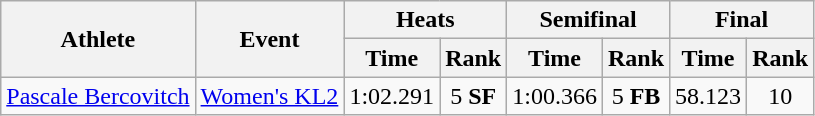<table class="wikitable">
<tr>
<th rowspan="2">Athlete</th>
<th rowspan="2">Event</th>
<th colspan="2">Heats</th>
<th colspan="2">Semifinal</th>
<th colspan="2">Final</th>
</tr>
<tr>
<th>Time</th>
<th>Rank</th>
<th>Time</th>
<th>Rank</th>
<th>Time</th>
<th>Rank</th>
</tr>
<tr align="center">
<td align="left"><a href='#'>Pascale Bercovitch</a></td>
<td align="left"><a href='#'>Women's KL2</a></td>
<td>1:02.291</td>
<td>5 <strong>SF</strong></td>
<td>1:00.366</td>
<td>5 <strong>FB</strong></td>
<td>58.123</td>
<td>10</td>
</tr>
</table>
